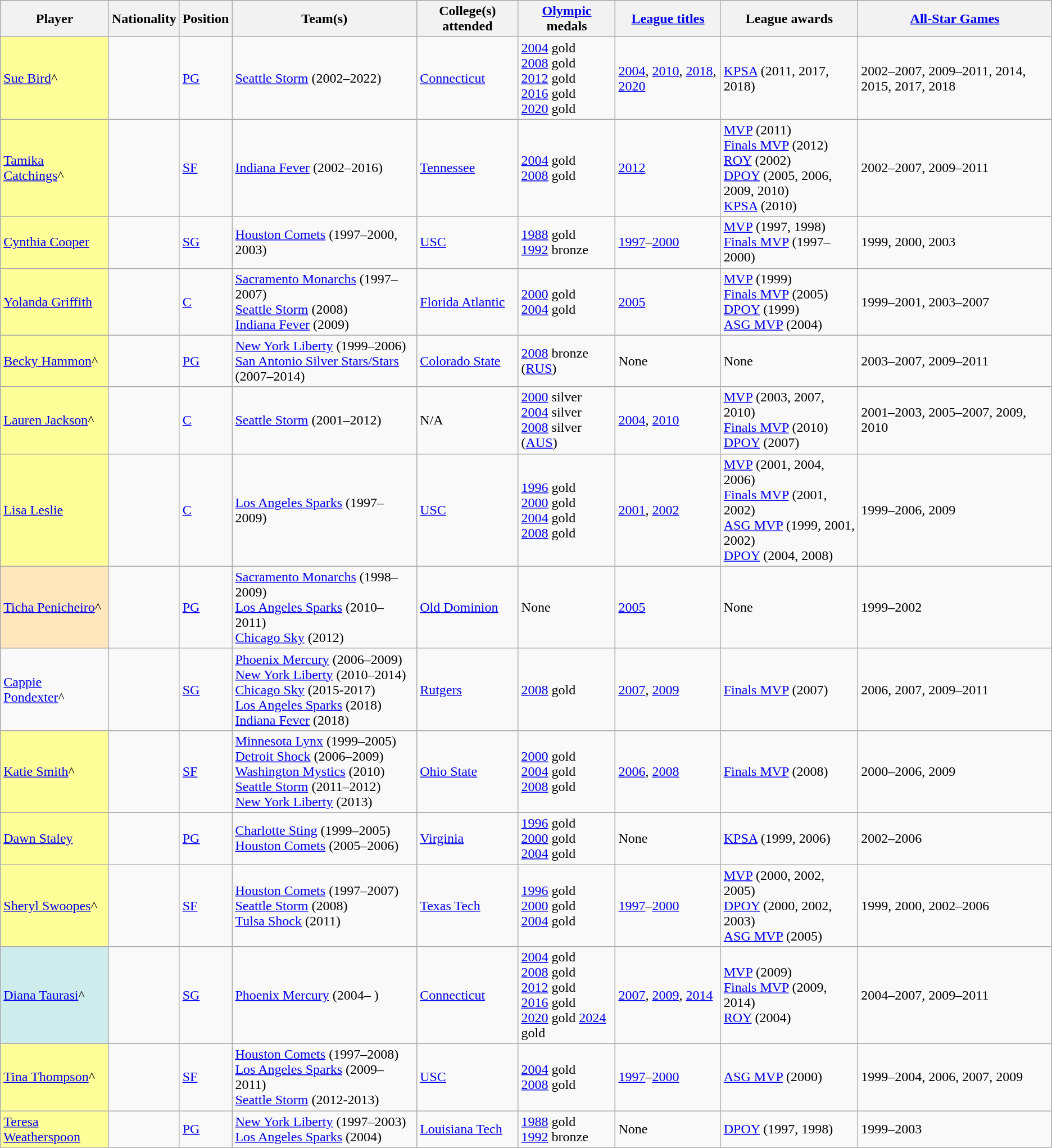<table class="wikitable">
<tr>
<th>Player</th>
<th>Nationality</th>
<th>Position</th>
<th>Team(s)</th>
<th>College(s) attended</th>
<th><a href='#'>Olympic</a> <br> medals</th>
<th><a href='#'>League titles</a></th>
<th>League awards</th>
<th><a href='#'>All-Star Games</a></th>
</tr>
<tr>
<td bgcolor="#FFFF99"><a href='#'>Sue Bird</a>^</td>
<td></td>
<td><a href='#'>PG</a></td>
<td><a href='#'>Seattle Storm</a>  (2002–2022)</td>
<td><a href='#'>Connecticut</a></td>
<td><a href='#'>2004</a> gold<br><a href='#'>2008</a> gold<br><a href='#'>2012</a> gold <br><a href='#'>2016</a> gold<br><a href='#'>2020</a> gold</td>
<td><a href='#'>2004</a>, <a href='#'>2010</a>, <a href='#'>2018</a>, <a href='#'>2020</a></td>
<td><a href='#'>KPSA</a> (2011, 2017, 2018)</td>
<td>2002–2007, 2009–2011, 2014, 2015, 2017, 2018</td>
</tr>
<tr>
<td bgcolor="#FFFF99"><a href='#'>Tamika Catchings</a>^</td>
<td></td>
<td><a href='#'>SF</a></td>
<td><a href='#'>Indiana Fever</a> (2002–2016)</td>
<td><a href='#'>Tennessee</a></td>
<td><a href='#'>2004</a> gold<br><a href='#'>2008</a> gold</td>
<td><a href='#'>2012</a></td>
<td><a href='#'>MVP</a> (2011)<br><a href='#'>Finals MVP</a> (2012)<br><a href='#'>ROY</a> (2002)<br><a href='#'>DPOY</a> (2005, 2006, 2009, 2010)<br><a href='#'>KPSA</a> (2010)</td>
<td>2002–2007, 2009–2011</td>
</tr>
<tr>
<td bgcolor="#FFFF99"><a href='#'>Cynthia Cooper</a></td>
<td></td>
<td><a href='#'>SG</a></td>
<td><a href='#'>Houston Comets</a> (1997–2000, 2003)</td>
<td><a href='#'>USC</a></td>
<td><a href='#'>1988</a> gold<br><a href='#'>1992</a> bronze</td>
<td><a href='#'>1997</a>–<a href='#'>2000</a></td>
<td><a href='#'>MVP</a> (1997, 1998)<br><a href='#'>Finals MVP</a> (1997–2000)</td>
<td>1999, 2000, 2003</td>
</tr>
<tr>
<td bgcolor="#FFFF99"><a href='#'>Yolanda Griffith</a></td>
<td></td>
<td><a href='#'>C</a></td>
<td><a href='#'>Sacramento Monarchs</a> (1997–2007)<br><a href='#'>Seattle Storm</a> (2008)<br><a href='#'>Indiana Fever</a> (2009)</td>
<td><a href='#'>Florida Atlantic</a></td>
<td><a href='#'>2000</a> gold<br><a href='#'>2004</a> gold</td>
<td><a href='#'>2005</a></td>
<td><a href='#'>MVP</a> (1999)<br><a href='#'>Finals MVP</a> (2005)<br><a href='#'>DPOY</a> (1999)<br><a href='#'>ASG MVP</a> (2004)</td>
<td>1999–2001, 2003–2007</td>
</tr>
<tr>
<td bgcolor="#FFFF99"><a href='#'>Becky Hammon</a>^</td>
<td><br></td>
<td><a href='#'>PG</a></td>
<td><a href='#'>New York Liberty</a> (1999–2006)<br><a href='#'>San Antonio Silver Stars/Stars</a> (2007–2014)</td>
<td><a href='#'>Colorado State</a></td>
<td><a href='#'>2008</a> bronze (<a href='#'>RUS</a>)</td>
<td>None</td>
<td>None</td>
<td>2003–2007, 2009–2011</td>
</tr>
<tr>
<td bgcolor="#FFFF99"><a href='#'>Lauren Jackson</a>^</td>
<td></td>
<td><a href='#'>C</a></td>
<td><a href='#'>Seattle Storm</a> (2001–2012)</td>
<td>N/A</td>
<td><a href='#'>2000</a> silver<br><a href='#'>2004</a> silver<br><a href='#'>2008</a> silver (<a href='#'>AUS</a>)</td>
<td><a href='#'>2004</a>, <a href='#'>2010</a></td>
<td><a href='#'>MVP</a> (2003, 2007, 2010)<br><a href='#'>Finals MVP</a> (2010)<br><a href='#'>DPOY</a> (2007)</td>
<td>2001–2003, 2005–2007, 2009, 2010</td>
</tr>
<tr>
<td bgcolor="#FFFF99"><a href='#'>Lisa Leslie</a></td>
<td></td>
<td><a href='#'>C</a></td>
<td><a href='#'>Los Angeles Sparks</a> (1997–2009)</td>
<td><a href='#'>USC</a></td>
<td><a href='#'>1996</a> gold<br><a href='#'>2000</a> gold<br><a href='#'>2004</a> gold<br><a href='#'>2008</a> gold</td>
<td><a href='#'>2001</a>, <a href='#'>2002</a></td>
<td><a href='#'>MVP</a> (2001, 2004, 2006)<br><a href='#'>Finals MVP</a> (2001, 2002)<br><a href='#'>ASG MVP</a> (1999, 2001, 2002)<br><a href='#'>DPOY</a> (2004, 2008)</td>
<td>1999–2006, 2009</td>
</tr>
<tr>
<td bgcolor="#FFE6BD"><a href='#'>Ticha Penicheiro</a>^</td>
<td></td>
<td><a href='#'>PG</a></td>
<td><a href='#'>Sacramento Monarchs</a> (1998–2009)<br><a href='#'>Los Angeles Sparks</a> (2010–2011)<br><a href='#'>Chicago Sky</a> (2012)</td>
<td><a href='#'>Old Dominion</a></td>
<td>None</td>
<td><a href='#'>2005</a></td>
<td>None</td>
<td>1999–2002</td>
</tr>
<tr>
<td><a href='#'>Cappie Pondexter</a>^</td>
<td></td>
<td><a href='#'>SG</a></td>
<td><a href='#'>Phoenix Mercury</a> (2006–2009)<br><a href='#'>New York Liberty</a> (2010–2014)<br><a href='#'>Chicago Sky</a> (2015-2017)<br><a href='#'>Los Angeles Sparks</a> (2018) <br><a href='#'>Indiana Fever</a> (2018)</td>
<td><a href='#'>Rutgers</a></td>
<td><a href='#'>2008</a> gold</td>
<td><a href='#'>2007</a>, <a href='#'>2009</a></td>
<td><a href='#'>Finals MVP</a> (2007)</td>
<td>2006, 2007, 2009–2011</td>
</tr>
<tr>
<td bgcolor="#FFFF99"><a href='#'>Katie Smith</a>^</td>
<td></td>
<td><a href='#'>SF</a></td>
<td><a href='#'>Minnesota Lynx</a> (1999–2005)<br><a href='#'>Detroit Shock</a> (2006–2009)<br><a href='#'>Washington Mystics</a> (2010)<br><a href='#'>Seattle Storm</a> (2011–2012)<br> <a href='#'>New York Liberty</a> (2013)</td>
<td><a href='#'>Ohio State</a></td>
<td><a href='#'>2000</a> gold<br><a href='#'>2004</a> gold<br><a href='#'>2008</a> gold</td>
<td><a href='#'>2006</a>, <a href='#'>2008</a></td>
<td><a href='#'>Finals MVP</a> (2008)</td>
<td>2000–2006, 2009</td>
</tr>
<tr>
<td bgcolor="#FFFF99"><a href='#'>Dawn Staley</a></td>
<td></td>
<td><a href='#'>PG</a></td>
<td><a href='#'>Charlotte Sting</a> (1999–2005)<br><a href='#'>Houston Comets</a> (2005–2006)</td>
<td><a href='#'>Virginia</a></td>
<td><a href='#'>1996</a> gold<br><a href='#'>2000</a> gold<br><a href='#'>2004</a> gold</td>
<td>None</td>
<td><a href='#'>KPSA</a> (1999, 2006)</td>
<td>2002–2006</td>
</tr>
<tr>
<td bgcolor="#FFFF99"><a href='#'>Sheryl Swoopes</a>^</td>
<td></td>
<td><a href='#'>SF</a></td>
<td><a href='#'>Houston Comets</a> (1997–2007)<br><a href='#'>Seattle Storm</a> (2008)<br><a href='#'>Tulsa Shock</a> (2011)</td>
<td><a href='#'>Texas Tech</a></td>
<td><a href='#'>1996</a> gold<br><a href='#'>2000</a> gold<br><a href='#'>2004</a> gold</td>
<td><a href='#'>1997</a>–<a href='#'>2000</a></td>
<td><a href='#'>MVP</a> (2000, 2002, 2005)<br><a href='#'>DPOY</a> (2000, 2002, 2003)<br><a href='#'>ASG MVP</a> (2005)</td>
<td>1999, 2000, 2002–2006</td>
</tr>
<tr>
<td bgcolor="#CFECEC"><a href='#'>Diana Taurasi</a>^</td>
<td></td>
<td><a href='#'>SG</a></td>
<td><a href='#'>Phoenix Mercury</a> (2004– )</td>
<td><a href='#'>Connecticut</a></td>
<td><a href='#'>2004</a> gold<br><a href='#'>2008</a> gold <br><a href='#'>2012</a> gold <br><a href='#'>2016</a> gold<br><a href='#'>2020</a> gold <a href='#'>2024</a> gold</td>
<td><a href='#'>2007</a>, <a href='#'>2009</a>, <a href='#'>2014</a></td>
<td><a href='#'>MVP</a> (2009)<br><a href='#'>Finals MVP</a> (2009, 2014)<br><a href='#'>ROY</a> (2004)</td>
<td>2004–2007, 2009–2011</td>
</tr>
<tr>
<td bgcolor="#FFFF99"><a href='#'>Tina Thompson</a>^</td>
<td></td>
<td><a href='#'>SF</a></td>
<td><a href='#'>Houston Comets</a> (1997–2008)<br><a href='#'>Los Angeles Sparks</a> (2009–2011)<br> <a href='#'>Seattle Storm</a> (2012-2013)</td>
<td><a href='#'>USC</a></td>
<td><a href='#'>2004</a> gold<br><a href='#'>2008</a> gold</td>
<td><a href='#'>1997</a>–<a href='#'>2000</a></td>
<td><a href='#'>ASG MVP</a> (2000)</td>
<td>1999–2004, 2006, 2007, 2009</td>
</tr>
<tr>
<td bgcolor="#FFFF99"><a href='#'>Teresa Weatherspoon</a></td>
<td></td>
<td><a href='#'>PG</a></td>
<td><a href='#'>New York Liberty</a> (1997–2003)<br><a href='#'>Los Angeles Sparks</a> (2004)</td>
<td><a href='#'>Louisiana Tech</a></td>
<td><a href='#'>1988</a> gold<br><a href='#'>1992</a> bronze</td>
<td>None</td>
<td><a href='#'>DPOY</a> (1997, 1998)</td>
<td>1999–2003</td>
</tr>
</table>
